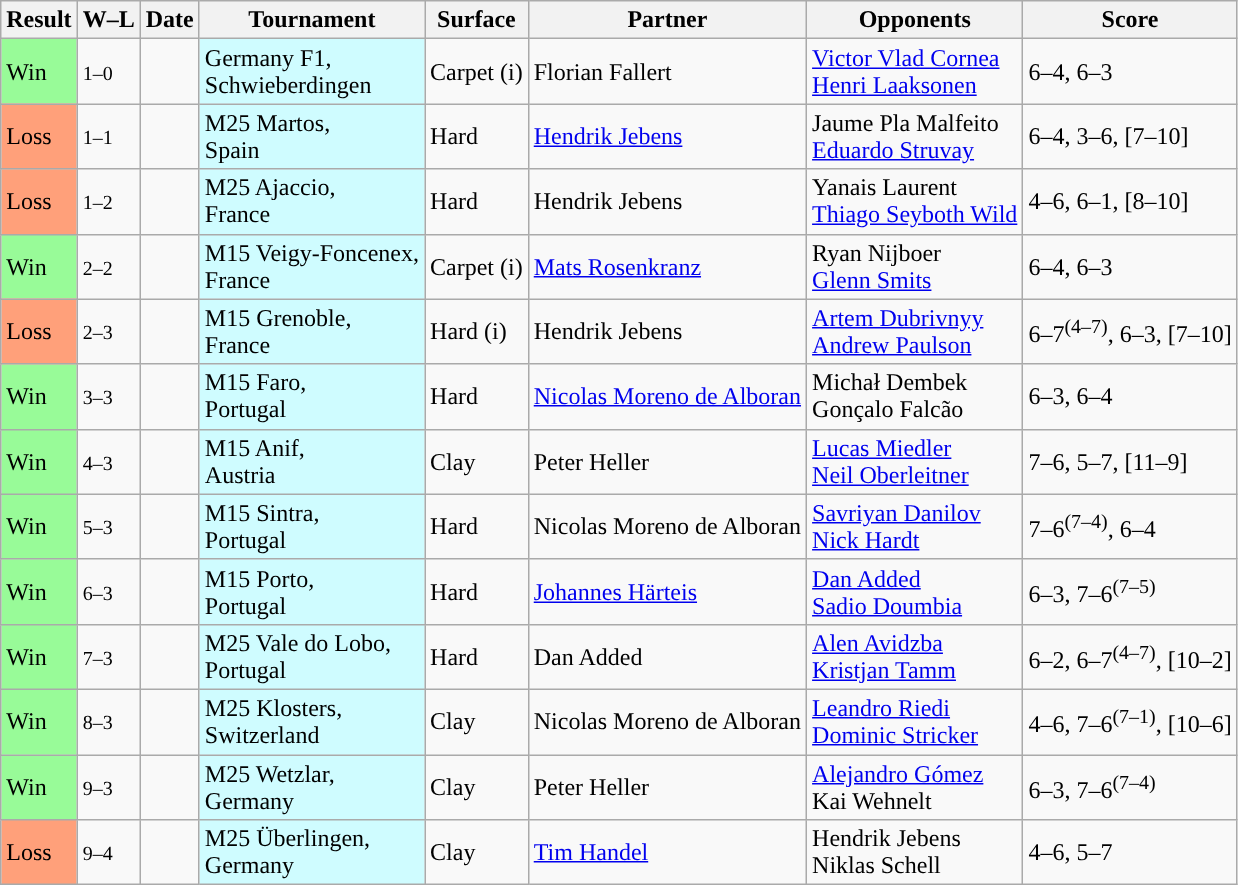<table class="sortable wikitable nowrap">
<tr>
<th>Result</th>
<th class="unsortable">W–L</th>
<th>Date</th>
<th>Tournament</th>
<th>Surface</th>
<th>Partner</th>
<th>Opponents</th>
<th class="unsortable">Score</th>
</tr>
<tr>
<td style="background:#98FB98">Win</td>
<td><small>1–0</small></td>
<td></td>
<td style="background:#cffcff;">Germany F1, <br> Schwieberdingen</td>
<td>Carpet (i)</td>
<td> Florian Fallert</td>
<td> <a href='#'>Victor Vlad Cornea</a><br> <a href='#'>Henri Laaksonen</a></td>
<td>6–4, 6–3</td>
</tr>
<tr>
<td style="background:#FFA07A">Loss</td>
<td><small>1–1</small></td>
<td></td>
<td style="background:#cffcff;">M25 Martos, <br> Spain</td>
<td>Hard</td>
<td> <a href='#'>Hendrik Jebens</a></td>
<td> Jaume Pla Malfeito<br> <a href='#'>Eduardo Struvay</a></td>
<td>6–4, 3–6, [7–10]</td>
</tr>
<tr>
<td style="background:#FFA07A">Loss</td>
<td><small>1–2</small></td>
<td></td>
<td style="background:#cffcff;">M25 Ajaccio, <br> France</td>
<td>Hard</td>
<td> Hendrik Jebens</td>
<td> Yanais Laurent<br> <a href='#'>Thiago Seyboth Wild</a></td>
<td>4–6, 6–1, [8–10]</td>
</tr>
<tr>
<td style="background:#98FB98">Win</td>
<td><small>2–2</small></td>
<td></td>
<td style="background:#cffcff;">M15 Veigy-Foncenex, <br> France</td>
<td>Carpet (i)</td>
<td> <a href='#'>Mats Rosenkranz</a></td>
<td> Ryan Nijboer<br> <a href='#'>Glenn Smits</a></td>
<td>6–4, 6–3</td>
</tr>
<tr>
<td style="background:#FFA07A">Loss</td>
<td><small>2–3</small></td>
<td></td>
<td style="background:#cffcff;">M15 Grenoble, <br> France</td>
<td>Hard (i)</td>
<td> Hendrik Jebens</td>
<td> <a href='#'>Artem Dubrivnyy</a><br> <a href='#'>Andrew Paulson</a></td>
<td>6–7<sup>(4–7)</sup>, 6–3, [7–10]</td>
</tr>
<tr>
<td style="background:#98FB98">Win</td>
<td><small>3–3</small></td>
<td></td>
<td style="background:#cffcff;">M15 Faro, <br> Portugal</td>
<td>Hard</td>
<td> <a href='#'>Nicolas Moreno de Alboran</a></td>
<td> Michał Dembek<br> Gonçalo Falcão</td>
<td>6–3, 6–4</td>
</tr>
<tr>
<td style="background:#98FB98">Win</td>
<td><small>4–3</small></td>
<td></td>
<td style="background:#cffcff;">M15 Anif, <br> Austria</td>
<td>Clay</td>
<td> Peter Heller</td>
<td> <a href='#'>Lucas Miedler</a><br> <a href='#'>Neil Oberleitner</a></td>
<td>7–6, 5–7, [11–9]</td>
</tr>
<tr>
<td style="background:#98FB98">Win</td>
<td><small>5–3</small></td>
<td></td>
<td style="background:#cffcff;">M15 Sintra, <br> Portugal</td>
<td>Hard</td>
<td> Nicolas Moreno de Alboran</td>
<td> <a href='#'>Savriyan Danilov</a><br> <a href='#'>Nick Hardt</a></td>
<td>7–6<sup>(7–4)</sup>, 6–4</td>
</tr>
<tr>
<td style="background:#98FB98">Win</td>
<td><small>6–3</small></td>
<td></td>
<td style="background:#cffcff;">M15 Porto, <br> Portugal</td>
<td>Hard</td>
<td> <a href='#'>Johannes Härteis</a></td>
<td> <a href='#'>Dan Added</a><br> <a href='#'>Sadio Doumbia</a></td>
<td>6–3, 7–6<sup>(7–5)</sup></td>
</tr>
<tr>
<td style="background:#98FB98">Win</td>
<td><small>7–3</small></td>
<td></td>
<td style="background:#cffcff;">M25 Vale do Lobo, <br> Portugal</td>
<td>Hard</td>
<td> Dan Added</td>
<td> <a href='#'>Alen Avidzba</a><br> <a href='#'>Kristjan Tamm</a></td>
<td>6–2, 6–7<sup>(4–7)</sup>, [10–2]</td>
</tr>
<tr>
<td style="background:#98FB98">Win</td>
<td><small>8–3</small></td>
<td></td>
<td style="background:#cffcff;">M25 Klosters, <br> Switzerland</td>
<td>Clay</td>
<td> Nicolas Moreno de Alboran</td>
<td> <a href='#'>Leandro Riedi</a><br> <a href='#'>Dominic Stricker</a></td>
<td>4–6, 7–6<sup>(7–1)</sup>, [10–6]</td>
</tr>
<tr>
<td style="background:#98FB98">Win</td>
<td><small>9–3</small></td>
<td></td>
<td style="background:#cffcff;">M25 Wetzlar, <br> Germany</td>
<td>Clay</td>
<td> Peter Heller</td>
<td> <a href='#'>Alejandro Gómez</a><br> Kai Wehnelt</td>
<td>6–3, 7–6<sup>(7–4)</sup></td>
</tr>
<tr>
<td style="background:#FFA07A">Loss</td>
<td><small>9–4</small></td>
<td></td>
<td style="background:#cffcff;">M25 Überlingen, <br> Germany</td>
<td>Clay</td>
<td> <a href='#'>Tim Handel</a></td>
<td> Hendrik Jebens<br> Niklas Schell</td>
<td>4–6, 5–7</td>
</tr>
</table>
